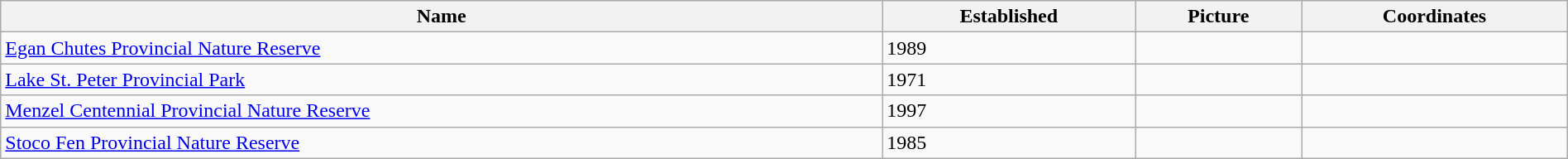<table class='wikitable sortable' style='width:100%'>
<tr>
<th>Name</th>
<th>Established</th>
<th>Picture</th>
<th>Coordinates</th>
</tr>
<tr>
<td><a href='#'>Egan Chutes Provincial Nature Reserve</a></td>
<td>1989</td>
<td></td>
<td></td>
</tr>
<tr>
<td><a href='#'>Lake St. Peter Provincial Park</a></td>
<td>1971</td>
<td></td>
<td></td>
</tr>
<tr>
<td><a href='#'>Menzel Centennial Provincial Nature Reserve</a></td>
<td>1997</td>
<td></td>
<td></td>
</tr>
<tr>
<td><a href='#'>Stoco Fen Provincial Nature Reserve</a></td>
<td>1985</td>
<td></td>
<td></td>
</tr>
</table>
